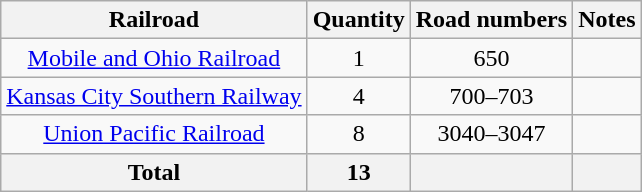<table class="wikitable">
<tr>
<th>Railroad</th>
<th>Quantity</th>
<th>Road numbers</th>
<th>Notes</th>
</tr>
<tr align="center">
<td><a href='#'>Mobile and Ohio Railroad</a></td>
<td>1</td>
<td>650</td>
<td></td>
</tr>
<tr align="center">
<td><a href='#'>Kansas City Southern Railway</a></td>
<td>4</td>
<td>700–703</td>
<td></td>
</tr>
<tr align="center">
<td><a href='#'>Union Pacific Railroad</a></td>
<td>8</td>
<td>3040–3047</td>
<td></td>
</tr>
<tr>
<th>Total</th>
<th>13</th>
<th></th>
<th></th>
</tr>
</table>
